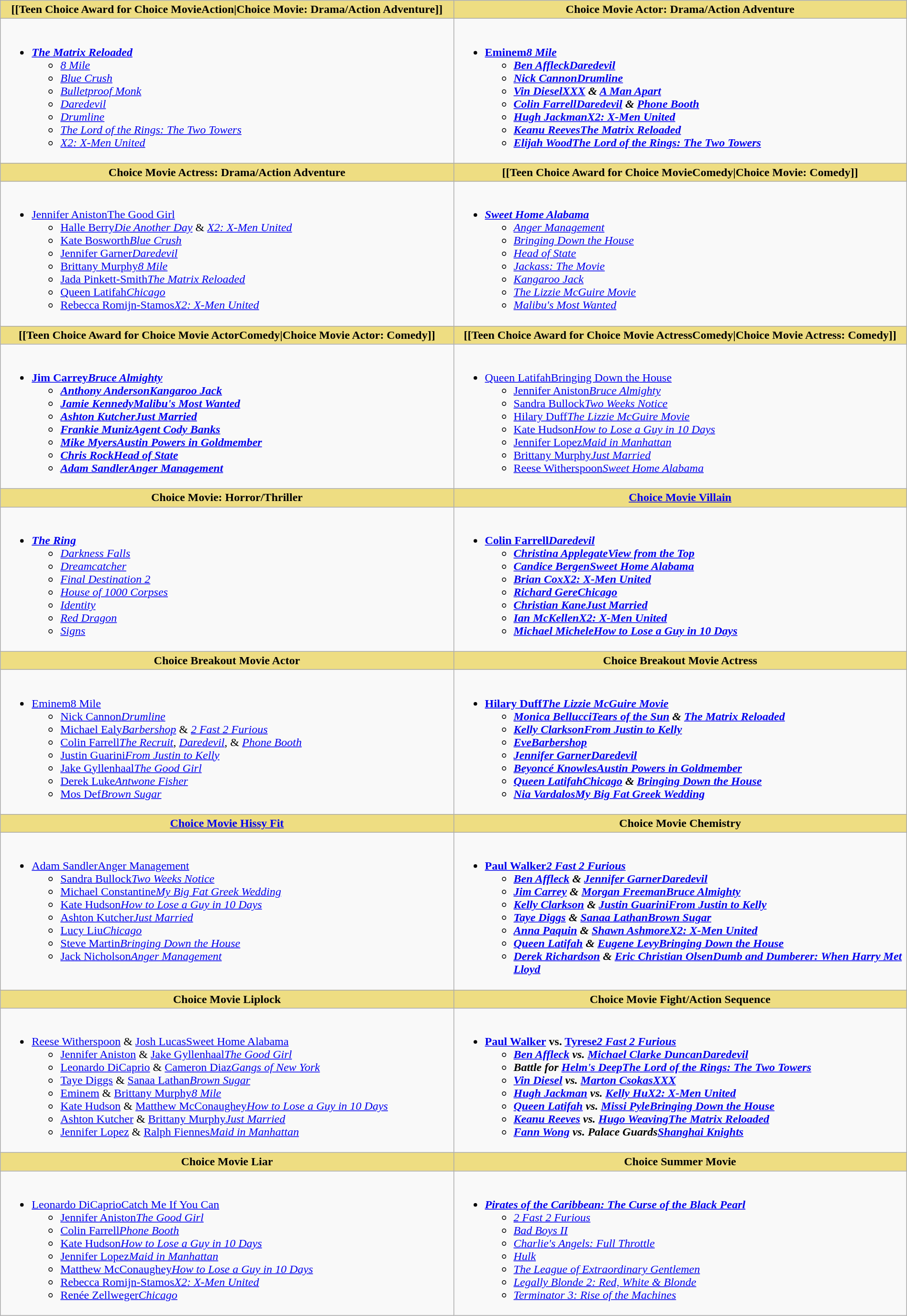<table class="wikitable" style="width:100%">
<tr>
<th style="background:#EEDD82; width:50%">[[Teen Choice Award for Choice MovieAction|Choice Movie: Drama/Action Adventure]]</th>
<th style="background:#EEDD82; width:50%">Choice Movie Actor: Drama/Action Adventure</th>
</tr>
<tr>
<td valign="top"><br><ul><li><strong><em><a href='#'>The Matrix Reloaded</a></em></strong><ul><li><em><a href='#'>8 Mile</a></em></li><li><em><a href='#'>Blue Crush</a></em></li><li><em><a href='#'>Bulletproof Monk</a></em></li><li><em><a href='#'>Daredevil</a></em></li><li><em><a href='#'>Drumline</a></em></li><li><em><a href='#'>The Lord of the Rings: The Two Towers</a></em></li><li><em><a href='#'>X2: X-Men United</a></em></li></ul></li></ul></td>
<td valign="top"><br><ul><li><strong><a href='#'>Eminem</a><em><a href='#'>8 Mile</a><strong><em><ul><li><a href='#'>Ben Affleck</a></em><a href='#'>Daredevil</a><em></li><li><a href='#'>Nick Cannon</a></em><a href='#'>Drumline</a><em></li><li><a href='#'>Vin Diesel</a></em><a href='#'>XXX</a><em> & </em><a href='#'>A Man Apart</a><em></li><li><a href='#'>Colin Farrell</a></em><a href='#'>Daredevil</a><em> & </em><a href='#'>Phone Booth</a><em></li><li><a href='#'>Hugh Jackman</a></em><a href='#'>X2: X-Men United</a><em></li><li><a href='#'>Keanu Reeves</a></em><a href='#'>The Matrix Reloaded</a><em></li><li><a href='#'>Elijah Wood</a></em><a href='#'>The Lord of the Rings: The Two Towers</a><em></li></ul></li></ul></td>
</tr>
<tr>
<th style="background:#EEDD82; width:50%">Choice Movie Actress: Drama/Action Adventure</th>
<th style="background:#EEDD82; width:50%">[[Teen Choice Award for Choice MovieComedy|Choice Movie: Comedy]]</th>
</tr>
<tr>
<td valign="top"><br><ul><li></strong><a href='#'>Jennifer Aniston</a></em><a href='#'>The Good Girl</a></em></strong><ul><li><a href='#'>Halle Berry</a><em><a href='#'>Die Another Day</a></em> & <em><a href='#'>X2: X-Men United</a></em></li><li><a href='#'>Kate Bosworth</a><em><a href='#'>Blue Crush</a></em></li><li><a href='#'>Jennifer Garner</a><em><a href='#'>Daredevil</a></em></li><li><a href='#'>Brittany Murphy</a><em><a href='#'>8 Mile</a></em></li><li><a href='#'>Jada Pinkett-Smith</a><em><a href='#'>The Matrix Reloaded</a></em></li><li><a href='#'>Queen Latifah</a><em><a href='#'>Chicago</a></em></li><li><a href='#'>Rebecca Romijn-Stamos</a><em><a href='#'>X2: X-Men United</a></em></li></ul></li></ul></td>
<td valign="top"><br><ul><li><strong><em><a href='#'>Sweet Home Alabama</a></em></strong><ul><li><em><a href='#'>Anger Management</a></em></li><li><em><a href='#'>Bringing Down the House</a></em></li><li><em><a href='#'>Head of State</a></em></li><li><em><a href='#'>Jackass: The Movie</a></em></li><li><em><a href='#'>Kangaroo Jack</a></em></li><li><em><a href='#'>The Lizzie McGuire Movie</a></em></li><li><em><a href='#'>Malibu's Most Wanted</a></em></li></ul></li></ul></td>
</tr>
<tr>
<th style="background:#EEDD82; width:50%">[[Teen Choice Award for Choice Movie ActorComedy|Choice Movie Actor: Comedy]]</th>
<th style="background:#EEDD82; width:50%">[[Teen Choice Award for Choice Movie ActressComedy|Choice Movie Actress: Comedy]]</th>
</tr>
<tr>
<td valign="top"><br><ul><li><strong><a href='#'>Jim Carrey</a><em><a href='#'>Bruce Almighty</a><strong><em><ul><li><a href='#'>Anthony Anderson</a></em><a href='#'>Kangaroo Jack</a><em></li><li><a href='#'>Jamie Kennedy</a></em><a href='#'>Malibu's Most Wanted</a><em></li><li><a href='#'>Ashton Kutcher</a></em><a href='#'>Just Married</a><em></li><li><a href='#'>Frankie Muniz</a></em><a href='#'>Agent Cody Banks</a><em></li><li><a href='#'>Mike Myers</a></em><a href='#'>Austin Powers in Goldmember</a><em></li><li><a href='#'>Chris Rock</a></em><a href='#'>Head of State</a><em></li><li><a href='#'>Adam Sandler</a></em><a href='#'>Anger Management</a><em></li></ul></li></ul></td>
<td valign="top"><br><ul><li></strong><a href='#'>Queen Latifah</a></em><a href='#'>Bringing Down the House</a></em></strong><ul><li><a href='#'>Jennifer Aniston</a><em><a href='#'>Bruce Almighty</a></em></li><li><a href='#'>Sandra Bullock</a><em><a href='#'>Two Weeks Notice</a></em></li><li><a href='#'>Hilary Duff</a><em><a href='#'>The Lizzie McGuire Movie</a></em></li><li><a href='#'>Kate Hudson</a><em><a href='#'>How to Lose a Guy in 10 Days</a></em></li><li><a href='#'>Jennifer Lopez</a><em><a href='#'>Maid in Manhattan</a></em></li><li><a href='#'>Brittany Murphy</a><em><a href='#'>Just Married</a></em></li><li><a href='#'>Reese Witherspoon</a><em><a href='#'>Sweet Home Alabama</a></em></li></ul></li></ul></td>
</tr>
<tr>
<th style="background:#EEDD82; width:50%">Choice Movie: Horror/Thriller</th>
<th style="background:#EEDD82; width:50%"><a href='#'>Choice Movie Villain</a></th>
</tr>
<tr>
<td valign="top"><br><ul><li><strong><em><a href='#'>The Ring</a></em></strong><ul><li><em><a href='#'>Darkness Falls</a></em></li><li><em><a href='#'>Dreamcatcher</a></em></li><li><em><a href='#'>Final Destination 2</a></em></li><li><em><a href='#'>House of 1000 Corpses</a></em></li><li><em><a href='#'>Identity</a></em></li><li><em><a href='#'>Red Dragon</a></em></li><li><em><a href='#'>Signs</a></em></li></ul></li></ul></td>
<td valign="top"><br><ul><li><strong><a href='#'>Colin Farrell</a><em><a href='#'>Daredevil</a><strong><em><ul><li><a href='#'>Christina Applegate</a></em><a href='#'>View from the Top</a><em></li><li><a href='#'>Candice Bergen</a></em><a href='#'>Sweet Home Alabama</a><em></li><li><a href='#'>Brian Cox</a></em><a href='#'>X2: X-Men United</a><em></li><li><a href='#'>Richard Gere</a></em><a href='#'>Chicago</a><em></li><li><a href='#'>Christian Kane</a></em><a href='#'>Just Married</a><em></li><li><a href='#'>Ian McKellen</a></em><a href='#'>X2: X-Men United</a><em></li><li><a href='#'>Michael Michele</a></em><a href='#'>How to Lose a Guy in 10 Days</a><em></li></ul></li></ul></td>
</tr>
<tr>
<th style="background:#EEDD82; width:50%">Choice Breakout Movie Actor</th>
<th style="background:#EEDD82; width:50%">Choice Breakout Movie Actress</th>
</tr>
<tr>
<td valign="top"><br><ul><li></strong><a href='#'>Eminem</a></em><a href='#'>8 Mile</a></em></strong><ul><li><a href='#'>Nick Cannon</a><em><a href='#'>Drumline</a></em></li><li><a href='#'>Michael Ealy</a><em><a href='#'>Barbershop</a></em> & <em><a href='#'>2 Fast 2 Furious</a></em></li><li><a href='#'>Colin Farrell</a><em><a href='#'>The Recruit</a></em>, <em><a href='#'>Daredevil</a></em>, & <em><a href='#'>Phone Booth</a></em></li><li><a href='#'>Justin Guarini</a><em><a href='#'>From Justin to Kelly</a></em></li><li><a href='#'>Jake Gyllenhaal</a><em><a href='#'>The Good Girl</a></em></li><li><a href='#'>Derek Luke</a><em><a href='#'>Antwone Fisher</a></em></li><li><a href='#'>Mos Def</a><em><a href='#'>Brown Sugar</a></em></li></ul></li></ul></td>
<td valign="top"><br><ul><li><strong><a href='#'>Hilary Duff</a><em><a href='#'>The Lizzie McGuire Movie</a><strong><em><ul><li><a href='#'>Monica Bellucci</a></em><a href='#'>Tears of the Sun</a><em> & </em><a href='#'>The Matrix Reloaded</a><em></li><li><a href='#'>Kelly Clarkson</a></em><a href='#'>From Justin to Kelly</a><em></li><li><a href='#'>Eve</a></em><a href='#'>Barbershop</a><em></li><li><a href='#'>Jennifer Garner</a></em><a href='#'>Daredevil</a><em></li><li><a href='#'>Beyoncé Knowles</a></em><a href='#'>Austin Powers in Goldmember</a><em></li><li><a href='#'>Queen Latifah</a></em><a href='#'>Chicago</a><em> & </em><a href='#'>Bringing Down the House</a><em></li><li><a href='#'>Nia Vardalos</a></em><a href='#'>My Big Fat Greek Wedding</a><em></li></ul></li></ul></td>
</tr>
<tr>
<th style="background:#EEDD82; width:50%"><a href='#'>Choice Movie Hissy Fit</a></th>
<th style="background:#EEDD82; width:50%">Choice Movie Chemistry</th>
</tr>
<tr>
<td valign="top"><br><ul><li></strong><a href='#'>Adam Sandler</a></em><a href='#'>Anger Management</a></em></strong><ul><li><a href='#'>Sandra Bullock</a><em><a href='#'>Two Weeks Notice</a></em></li><li><a href='#'>Michael Constantine</a><em><a href='#'>My Big Fat Greek Wedding</a></em></li><li><a href='#'>Kate Hudson</a><em><a href='#'>How to Lose a Guy in 10 Days</a></em></li><li><a href='#'>Ashton Kutcher</a><em><a href='#'>Just Married</a></em></li><li><a href='#'>Lucy Liu</a><em><a href='#'>Chicago</a></em></li><li><a href='#'>Steve Martin</a><em><a href='#'>Bringing Down the House</a></em></li><li><a href='#'>Jack Nicholson</a><em><a href='#'>Anger Management</a></em></li></ul></li></ul></td>
<td valign="top"><br><ul><li><strong><a href='#'>Paul Walker</a><em><a href='#'>2 Fast 2 Furious</a><strong><em><ul><li><a href='#'>Ben Affleck</a> & <a href='#'>Jennifer Garner</a></em><a href='#'>Daredevil</a><em></li><li><a href='#'>Jim Carrey</a> & <a href='#'>Morgan Freeman</a></em><a href='#'>Bruce Almighty</a><em></li><li><a href='#'>Kelly Clarkson</a> & <a href='#'>Justin Guarini</a></em><a href='#'>From Justin to Kelly</a><em></li><li><a href='#'>Taye Diggs</a> & <a href='#'>Sanaa Lathan</a></em><a href='#'>Brown Sugar</a><em></li><li><a href='#'>Anna Paquin</a> & <a href='#'>Shawn Ashmore</a></em><a href='#'>X2: X-Men United</a><em></li><li><a href='#'>Queen Latifah</a> & <a href='#'>Eugene Levy</a></em><a href='#'>Bringing Down the House</a><em></li><li><a href='#'>Derek Richardson</a> & <a href='#'>Eric Christian Olsen</a></em><a href='#'>Dumb and Dumberer: When Harry Met Lloyd</a><em></li></ul></li></ul></td>
</tr>
<tr>
<th style="background:#EEDD82; width:50%">Choice Movie Liplock</th>
<th style="background:#EEDD82; width:50%">Choice Movie Fight/Action Sequence</th>
</tr>
<tr>
<td valign="top"><br><ul><li></strong><a href='#'>Reese Witherspoon</a> & <a href='#'>Josh Lucas</a></em><a href='#'>Sweet Home Alabama</a></em></strong><ul><li><a href='#'>Jennifer Aniston</a> & <a href='#'>Jake Gyllenhaal</a><em><a href='#'>The Good Girl</a></em></li><li><a href='#'>Leonardo DiCaprio</a> & <a href='#'>Cameron Diaz</a><em><a href='#'>Gangs of New York</a></em></li><li><a href='#'>Taye Diggs</a> & <a href='#'>Sanaa Lathan</a><em><a href='#'>Brown Sugar</a></em></li><li><a href='#'>Eminem</a> & <a href='#'>Brittany Murphy</a><em><a href='#'>8 Mile</a></em></li><li><a href='#'>Kate Hudson</a> & <a href='#'>Matthew McConaughey</a><em><a href='#'>How to Lose a Guy in 10 Days</a></em></li><li><a href='#'>Ashton Kutcher</a> & <a href='#'>Brittany Murphy</a><em><a href='#'>Just Married</a></em></li><li><a href='#'>Jennifer Lopez</a> & <a href='#'>Ralph Fiennes</a><em><a href='#'>Maid in Manhattan</a></em></li></ul></li></ul></td>
<td valign="top"><br><ul><li><strong><a href='#'>Paul Walker</a> vs. <a href='#'>Tyrese</a><em><a href='#'>2 Fast 2 Furious</a><strong><em><ul><li><a href='#'>Ben Affleck</a> vs. <a href='#'>Michael Clarke Duncan</a></em><a href='#'>Daredevil</a><em></li><li>Battle for <a href='#'>Helm's Deep</a></em><a href='#'>The Lord of the Rings: The Two Towers</a><em></li><li><a href='#'>Vin Diesel</a> vs. <a href='#'>Marton Csokas</a></em><a href='#'>XXX</a><em></li><li><a href='#'>Hugh Jackman</a> vs. <a href='#'>Kelly Hu</a></em><a href='#'>X2: X-Men United</a><em></li><li><a href='#'>Queen Latifah</a> vs. <a href='#'>Missi Pyle</a></em><a href='#'>Bringing Down the House</a><em></li><li><a href='#'>Keanu Reeves</a> vs. <a href='#'>Hugo Weaving</a></em><a href='#'>The Matrix Reloaded</a><em></li><li><a href='#'>Fann Wong</a> vs. Palace Guards</em><a href='#'>Shanghai Knights</a><em></li></ul></li></ul></td>
</tr>
<tr>
<th style="background:#EEDD82; width:50%">Choice Movie Liar</th>
<th style="background:#EEDD82; width:50%">Choice Summer Movie</th>
</tr>
<tr>
<td valign="top"><br><ul><li></strong><a href='#'>Leonardo DiCaprio</a></em><a href='#'>Catch Me If You Can</a></em></strong><ul><li><a href='#'>Jennifer Aniston</a><em><a href='#'>The Good Girl</a></em></li><li><a href='#'>Colin Farrell</a><em><a href='#'>Phone Booth</a></em></li><li><a href='#'>Kate Hudson</a><em><a href='#'>How to Lose a Guy in 10 Days</a></em></li><li><a href='#'>Jennifer Lopez</a><em><a href='#'>Maid in Manhattan</a></em></li><li><a href='#'>Matthew McConaughey</a><em><a href='#'>How to Lose a Guy in 10 Days</a></em></li><li><a href='#'>Rebecca Romijn-Stamos</a><em><a href='#'>X2: X-Men United</a></em></li><li><a href='#'>Renée Zellweger</a><em><a href='#'>Chicago</a></em></li></ul></li></ul></td>
<td valign="top"><br><ul><li><strong><em><a href='#'>Pirates of the Caribbean: The Curse of the Black Pearl</a></em></strong><ul><li><em><a href='#'>2 Fast 2 Furious</a></em></li><li><em><a href='#'>Bad Boys II</a></em></li><li><em><a href='#'>Charlie's Angels: Full Throttle</a></em></li><li><em><a href='#'>Hulk</a></em></li><li><em><a href='#'>The League of Extraordinary Gentlemen</a></em></li><li><em><a href='#'>Legally Blonde 2: Red, White & Blonde</a></em></li><li><em><a href='#'>Terminator 3: Rise of the Machines</a></em></li></ul></li></ul></td>
</tr>
</table>
